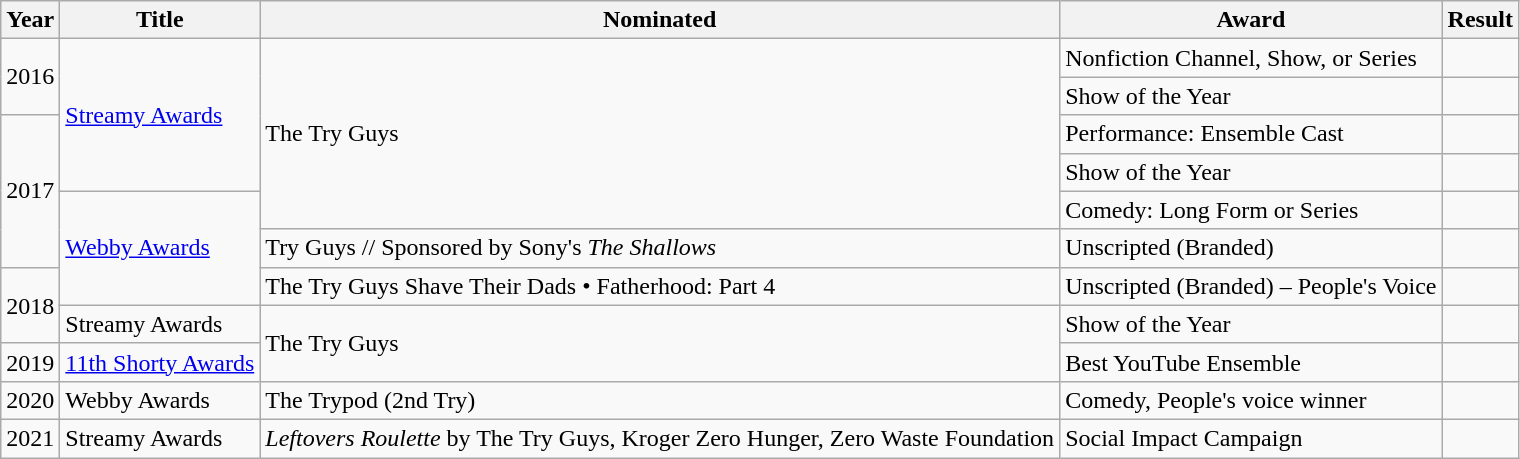<table class="wikitable sortable">
<tr>
<th>Year</th>
<th>Title</th>
<th>Nominated</th>
<th>Award</th>
<th>Result</th>
</tr>
<tr>
<td rowspan="2">2016</td>
<td rowspan="4"><a href='#'>Streamy Awards</a></td>
<td rowspan="5">The Try Guys</td>
<td>Nonfiction Channel, Show, or Series</td>
<td></td>
</tr>
<tr>
<td>Show of the Year</td>
<td></td>
</tr>
<tr>
<td rowspan="4">2017</td>
<td>Performance: Ensemble Cast</td>
<td></td>
</tr>
<tr>
<td>Show of the Year</td>
<td></td>
</tr>
<tr>
<td rowspan="3"><a href='#'>Webby Awards</a></td>
<td>Comedy: Long Form or Series</td>
<td></td>
</tr>
<tr>
<td>Try Guys // Sponsored by Sony's <em>The Shallows</em></td>
<td>Unscripted (Branded)</td>
<td></td>
</tr>
<tr>
<td rowspan="2">2018</td>
<td>The Try Guys Shave Their Dads • Fatherhood: Part 4</td>
<td>Unscripted (Branded) – People's Voice</td>
<td></td>
</tr>
<tr>
<td>Streamy Awards</td>
<td rowspan="2">The Try Guys</td>
<td>Show of the Year</td>
<td></td>
</tr>
<tr>
<td>2019</td>
<td><a href='#'>11th Shorty Awards</a></td>
<td>Best YouTube Ensemble</td>
<td></td>
</tr>
<tr>
<td>2020</td>
<td>Webby Awards</td>
<td>The Trypod (2nd Try)</td>
<td>Comedy, People's voice winner</td>
<td></td>
</tr>
<tr>
<td>2021</td>
<td>Streamy Awards</td>
<td><em>Leftovers Roulette</em> by The Try Guys, Kroger Zero Hunger, Zero Waste Foundation</td>
<td>Social Impact Campaign</td>
<td></td>
</tr>
</table>
